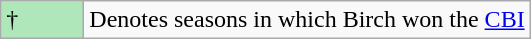<table class="wikitable">
<tr>
<td style="background:#AFE6BA; width:3em;">†</td>
<td>Denotes seasons in which Birch won the <a href='#'>CBI</a></td>
</tr>
</table>
